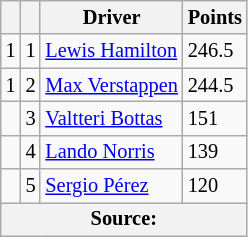<table class="wikitable" style="font-size: 85%;">
<tr>
<th scope="col"></th>
<th scope="col"></th>
<th scope="col">Driver</th>
<th scope="col">Points</th>
</tr>
<tr>
<td align="left"> 1</td>
<td align="center">1</td>
<td> <a href='#'>Lewis Hamilton</a></td>
<td align="left">246.5</td>
</tr>
<tr>
<td align="left"> 1</td>
<td align="center">2</td>
<td> <a href='#'>Max Verstappen</a></td>
<td align="left">244.5</td>
</tr>
<tr>
<td align="left"></td>
<td align="center">3</td>
<td> <a href='#'>Valtteri Bottas</a></td>
<td align="left">151</td>
</tr>
<tr>
<td align="left"></td>
<td align="center">4</td>
<td> <a href='#'>Lando Norris</a></td>
<td align="left">139</td>
</tr>
<tr>
<td align="left"></td>
<td align="center">5</td>
<td> <a href='#'>Sergio Pérez</a></td>
<td align="left">120</td>
</tr>
<tr>
<th colspan=4>Source:</th>
</tr>
</table>
